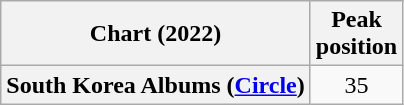<table class="wikitable plainrowheaders" style="text-align:center">
<tr>
<th scope="col">Chart (2022)</th>
<th scope="col">Peak<br>position</th>
</tr>
<tr>
<th scope="row">South Korea Albums (<a href='#'>Circle</a>)</th>
<td>35</td>
</tr>
</table>
